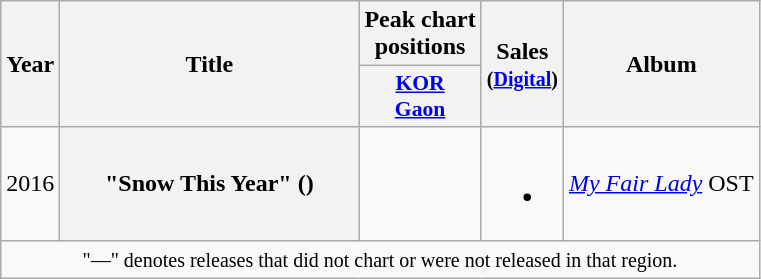<table class="wikitable plainrowheaders" style="text-align:center;">
<tr>
<th rowspan="2">Year</th>
<th rowspan="2" style="width:12em;">Title</th>
<th>Peak chart<br>positions</th>
<th rowspan="2">Sales<br><small>(<a href='#'>Digital</a>)</small></th>
<th rowspan="2">Album</th>
</tr>
<tr>
<th style="font-size:90%;"><a href='#'>KOR<br>Gaon</a><br></th>
</tr>
<tr>
<td>2016</td>
<th scope="row">"Snow This Year" ()</th>
<td></td>
<td><br><ul><li></li></ul></td>
<td><em> <a href='#'>My Fair Lady</a></em> OST</td>
</tr>
<tr>
<td colspan="5"><small>"—" denotes releases that did not chart or were not released in that region.</small></td>
</tr>
</table>
